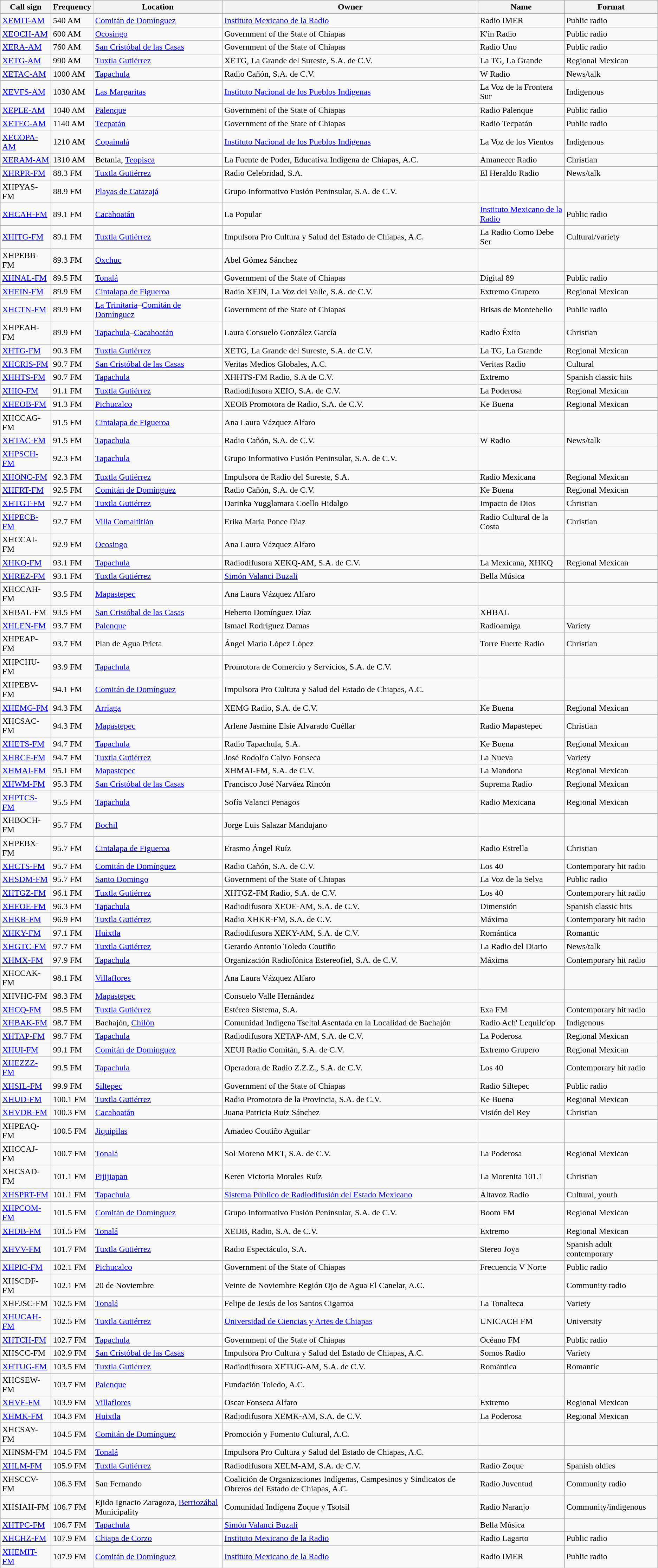<table class="wikitable sortable">
<tr>
<th "scope = "col">Call sign</th>
<th "scope = "col">Frequency</th>
<th "scope = "col">Location</th>
<th "scope = "col">Owner</th>
<th "scope = "col">Name</th>
<th "scope = "col">Format</th>
</tr>
<tr>
<td><a href='#'>XEMIT-AM</a></td>
<td>540 AM</td>
<td><a href='#'>Comitán de Domínguez</a></td>
<td><a href='#'>Instituto Mexicano de la Radio</a></td>
<td>Radio IMER</td>
<td>Public radio</td>
</tr>
<tr>
<td><a href='#'>XEOCH-AM</a></td>
<td>600 AM</td>
<td><a href='#'>Ocosingo</a></td>
<td>Government of the State of Chiapas</td>
<td>K'in Radio</td>
<td>Public radio</td>
</tr>
<tr>
<td><a href='#'>XERA-AM</a></td>
<td>760 AM</td>
<td><a href='#'>San Cristóbal de las Casas</a></td>
<td>Government of the State of Chiapas</td>
<td>Radio Uno</td>
<td>Public radio</td>
</tr>
<tr>
<td><a href='#'>XETG-AM</a></td>
<td>990 AM</td>
<td><a href='#'>Tuxtla Gutiérrez</a></td>
<td>XETG, La Grande del Sureste, S.A. de C.V.</td>
<td>La TG, La Grande</td>
<td>Regional Mexican</td>
</tr>
<tr>
<td><a href='#'>XETAC-AM</a></td>
<td>1000 AM</td>
<td><a href='#'>Tapachula</a></td>
<td>Radio Cañón, S.A. de C.V.</td>
<td>W Radio</td>
<td>News/talk</td>
</tr>
<tr>
<td><a href='#'>XEVFS-AM</a></td>
<td>1030 AM</td>
<td><a href='#'>Las Margaritas</a></td>
<td><a href='#'>Instituto Nacional de los Pueblos Indígenas</a></td>
<td>La Voz de la Frontera Sur</td>
<td>Indigenous</td>
</tr>
<tr>
<td><a href='#'>XEPLE-AM</a></td>
<td>1040 AM</td>
<td><a href='#'>Palenque</a></td>
<td>Government of the State of Chiapas</td>
<td>Radio Palenque</td>
<td>Public radio</td>
</tr>
<tr>
<td><a href='#'>XETEC-AM</a></td>
<td>1140 AM</td>
<td><a href='#'>Tecpatán</a></td>
<td>Government of the State of Chiapas</td>
<td>Radio Tecpatán</td>
<td>Public radio</td>
</tr>
<tr>
<td><a href='#'>XECOPA-AM</a></td>
<td>1210 AM</td>
<td><a href='#'>Copainalá</a></td>
<td><a href='#'>Instituto Nacional de los Pueblos Indígenas</a></td>
<td>La Voz de los Vientos</td>
<td>Indigenous</td>
</tr>
<tr>
<td><a href='#'>XERAM-AM</a></td>
<td>1310 AM</td>
<td>Betania, <a href='#'>Teopisca</a></td>
<td>La Fuente de Poder, Educativa Indígena de Chiapas, A.C.</td>
<td>Amanecer Radio</td>
<td>Christian</td>
</tr>
<tr>
<td><a href='#'>XHRPR-FM</a></td>
<td>88.3 FM</td>
<td><a href='#'>Tuxtla Gutiérrez</a></td>
<td>Radio Celebridad, S.A.</td>
<td>El Heraldo Radio</td>
<td>News/talk</td>
</tr>
<tr>
<td>XHPYAS-FM</td>
<td>88.9 FM</td>
<td><a href='#'>Playas de Catazajá</a></td>
<td>Grupo Informativo Fusión Peninsular, S.A. de C.V.</td>
<td></td>
<td></td>
</tr>
<tr>
<td><a href='#'>XHCAH-FM</a></td>
<td>89.1 FM</td>
<td><a href='#'>Cacahoatán</a></td>
<td>La Popular</td>
<td><a href='#'>Instituto Mexicano de la Radio</a></td>
<td>Public radio</td>
</tr>
<tr>
<td><a href='#'>XHITG-FM</a></td>
<td>89.1 FM</td>
<td><a href='#'>Tuxtla Gutiérrez</a></td>
<td>Impulsora Pro Cultura y Salud del Estado de Chiapas, A.C.</td>
<td>La Radio Como Debe Ser</td>
<td>Cultural/variety</td>
</tr>
<tr>
<td>XHPEBB-FM</td>
<td>89.3 FM</td>
<td><a href='#'>Oxchuc</a></td>
<td>Abel Gómez Sánchez</td>
<td></td>
<td></td>
</tr>
<tr>
<td><a href='#'>XHNAL-FM</a></td>
<td>89.5 FM</td>
<td><a href='#'>Tonalá</a></td>
<td>Government of the State of Chiapas</td>
<td>Digital 89</td>
<td>Public radio</td>
</tr>
<tr>
<td><a href='#'>XHEIN-FM</a></td>
<td>89.9 FM</td>
<td><a href='#'>Cintalapa de Figueroa</a></td>
<td>Radio XEIN, La Voz del Valle, S.A. de C.V.</td>
<td>Extremo Grupero</td>
<td>Regional Mexican</td>
</tr>
<tr>
<td><a href='#'>XHCTN-FM</a></td>
<td>89.9 FM</td>
<td><a href='#'>La Trinitaria</a>–<a href='#'>Comitán de Domínguez</a></td>
<td>Government of the State of Chiapas</td>
<td>Brisas de Montebello</td>
<td>Public radio</td>
</tr>
<tr>
<td>XHPEAH-FM</td>
<td>89.9 FM</td>
<td><a href='#'>Tapachula</a>–<a href='#'>Cacahoatán</a></td>
<td>Laura Consuelo González García</td>
<td>Radio Éxito</td>
<td>Christian</td>
</tr>
<tr>
<td><a href='#'>XHTG-FM</a></td>
<td>90.3 FM</td>
<td><a href='#'>Tuxtla Gutiérrez</a></td>
<td>XETG, La Grande del Sureste, S.A. de C.V.</td>
<td>La TG, La Grande</td>
<td>Regional Mexican</td>
</tr>
<tr>
<td><a href='#'>XHCRIS-FM</a></td>
<td>90.7 FM</td>
<td><a href='#'>San Cristóbal de las Casas</a></td>
<td>Veritas Medios Globales, A.C.</td>
<td>Veritas Radio</td>
<td>Cultural</td>
</tr>
<tr>
<td><a href='#'>XHHTS-FM</a></td>
<td>90.7 FM</td>
<td><a href='#'>Tapachula</a></td>
<td>XHHTS-FM Radio, S.A de C.V.</td>
<td>Extremo</td>
<td>Spanish classic hits</td>
</tr>
<tr>
<td><a href='#'>XHIO-FM</a></td>
<td>91.1 FM</td>
<td><a href='#'>Tuxtla Gutiérrez</a></td>
<td>Radiodifusora XEIO, S.A. de C.V.</td>
<td>La Poderosa</td>
<td>Regional Mexican</td>
</tr>
<tr>
<td><a href='#'>XHEOB-FM</a></td>
<td>91.3 FM</td>
<td><a href='#'>Pichucalco</a></td>
<td>XEOB Promotora de Radio, S.A. de C.V.</td>
<td>Ke Buena</td>
<td>Regional Mexican</td>
</tr>
<tr>
<td>XHCCAG-FM</td>
<td>91.5 FM</td>
<td><a href='#'>Cintalapa de Figueroa</a></td>
<td>Ana Laura Vázquez Alfaro</td>
<td></td>
<td></td>
</tr>
<tr>
<td><a href='#'>XHTAC-FM</a></td>
<td>91.5 FM</td>
<td><a href='#'>Tapachula</a></td>
<td>Radio Cañón, S.A. de C.V.</td>
<td>W Radio</td>
<td>News/talk</td>
</tr>
<tr>
<td><a href='#'>XHPSCH-FM</a></td>
<td>92.3 FM</td>
<td><a href='#'>Tapachula</a></td>
<td>Grupo Informativo Fusión Peninsular, S.A. de C.V.</td>
<td></td>
<td></td>
</tr>
<tr>
<td><a href='#'>XHONC-FM</a></td>
<td>92.3 FM</td>
<td><a href='#'>Tuxtla Gutiérrez</a></td>
<td>Impulsora de Radio del Sureste, S.A.</td>
<td>Radio Mexicana</td>
<td>Regional Mexican</td>
</tr>
<tr>
<td><a href='#'>XHFRT-FM</a></td>
<td>92.5 FM</td>
<td><a href='#'>Comitán de Domínguez</a></td>
<td>Radio Cañón, S.A. de C.V.</td>
<td>Ke Buena</td>
<td>Regional Mexican</td>
</tr>
<tr>
<td><a href='#'>XHTGT-FM</a></td>
<td>92.7 FM</td>
<td><a href='#'>Tuxtla Gutiérrez</a></td>
<td>Darinka Yugglamara Coello Hidalgo</td>
<td>Impacto de Dios</td>
<td>Christian</td>
</tr>
<tr>
<td><a href='#'>XHPECB-FM</a></td>
<td>92.7 FM</td>
<td><a href='#'>Villa Comaltitlán</a></td>
<td>Erika María Ponce Díaz</td>
<td>Radio Cultural de la Costa</td>
<td>Christian</td>
</tr>
<tr>
<td>XHCCAI-FM</td>
<td>92.9 FM</td>
<td><a href='#'>Ocosingo</a></td>
<td>Ana Laura Vázquez Alfaro</td>
<td></td>
<td></td>
</tr>
<tr>
<td><a href='#'>XHKQ-FM</a></td>
<td>93.1 FM</td>
<td><a href='#'>Tapachula</a></td>
<td>Radiodifusora XEKQ-AM, S.A. de C.V.</td>
<td>La Mexicana, XHKQ</td>
<td>Regional Mexican</td>
</tr>
<tr>
<td><a href='#'>XHREZ-FM</a></td>
<td>93.1 FM</td>
<td><a href='#'>Tuxtla Gutiérrez</a></td>
<td><a href='#'>Simón Valanci Buzali</a></td>
<td>Bella Música</td>
<td></td>
</tr>
<tr>
<td>XHCCAH-FM</td>
<td>93.5 FM</td>
<td><a href='#'>Mapastepec</a></td>
<td>Ana Laura Vázquez Alfaro</td>
<td></td>
<td></td>
</tr>
<tr>
<td>XHBAL-FM</td>
<td>93.5 FM</td>
<td><a href='#'>San Cristóbal de las Casas</a></td>
<td>Heberto Domínguez Díaz</td>
<td>XHBAL</td>
<td></td>
</tr>
<tr>
<td><a href='#'>XHLEN-FM</a></td>
<td>93.7 FM</td>
<td><a href='#'>Palenque</a></td>
<td>Ismael Rodríguez Damas</td>
<td>Radioamiga</td>
<td>Variety</td>
</tr>
<tr>
<td>XHPEAP-FM</td>
<td>93.7 FM</td>
<td>Plan de Agua Prieta</td>
<td>Ángel María López López</td>
<td>Torre Fuerte Radio</td>
<td>Christian</td>
</tr>
<tr>
<td>XHPCHU-FM</td>
<td>93.9 FM</td>
<td><a href='#'>Tapachula</a></td>
<td>Promotora de Comercio y Servicios, S.A. de C.V.</td>
<td></td>
<td></td>
</tr>
<tr>
<td>XHPEBV-FM</td>
<td>94.1 FM</td>
<td><a href='#'>Comitán de Domínguez</a></td>
<td>Impulsora Pro Cultura y Salud del Estado de Chiapas, A.C.</td>
<td></td>
<td></td>
</tr>
<tr>
<td><a href='#'>XHEMG-FM</a></td>
<td>94.3 FM</td>
<td><a href='#'>Arriaga</a></td>
<td>XEMG Radio, S.A. de C.V.</td>
<td>Ke Buena</td>
<td>Regional Mexican</td>
</tr>
<tr>
<td>XHCSAC-FM</td>
<td>94.3 FM</td>
<td><a href='#'>Mapastepec</a></td>
<td>Arlene Jasmine Elsie Alvarado Cuéllar</td>
<td>Radio Mapastepec</td>
<td>Christian</td>
</tr>
<tr>
<td><a href='#'>XHETS-FM</a></td>
<td>94.7 FM</td>
<td><a href='#'>Tapachula</a></td>
<td>Radio Tapachula, S.A.</td>
<td>Ke Buena</td>
<td>Regional Mexican</td>
</tr>
<tr>
<td><a href='#'>XHRCF-FM</a></td>
<td>94.7 FM</td>
<td><a href='#'>Tuxtla Gutiérrez</a></td>
<td>José Rodolfo Calvo Fonseca</td>
<td>La Nueva</td>
<td>Variety </td>
</tr>
<tr>
<td><a href='#'>XHMAI-FM</a></td>
<td>95.1 FM</td>
<td><a href='#'>Mapastepec</a></td>
<td>XHMAI-FM, S.A. de C.V.</td>
<td>La Mandona</td>
<td>Regional Mexican</td>
</tr>
<tr>
<td><a href='#'>XHWM-FM</a></td>
<td>95.3 FM</td>
<td><a href='#'>San Cristóbal de las Casas</a></td>
<td>Francisco José Narváez Rincón</td>
<td>Suprema Radio</td>
<td>Regional Mexican</td>
</tr>
<tr>
<td><a href='#'>XHPTCS-FM</a></td>
<td>95.5 FM</td>
<td><a href='#'>Tapachula</a></td>
<td>Sofía Valanci Penagos</td>
<td>Radio Mexicana</td>
<td>Regional Mexican</td>
</tr>
<tr>
<td>XHBOCH-FM</td>
<td>95.7 FM</td>
<td><a href='#'>Bochil</a></td>
<td>Jorge Luis Salazar Mandujano</td>
<td></td>
<td></td>
</tr>
<tr>
<td>XHPEBX-FM</td>
<td>95.7 FM</td>
<td><a href='#'>Cintalapa de Figueroa</a></td>
<td>Erasmo Ángel Ruíz</td>
<td>Radio Estrella</td>
<td>Christian</td>
</tr>
<tr>
<td><a href='#'>XHCTS-FM</a></td>
<td>95.7 FM</td>
<td><a href='#'>Comitán de Domínguez</a></td>
<td>Radio Cañón, S.A. de C.V.</td>
<td>Los 40</td>
<td>Contemporary hit radio</td>
</tr>
<tr>
<td><a href='#'>XHSDM-FM</a></td>
<td>95.7 FM</td>
<td><a href='#'>Santo Domingo</a></td>
<td>Government of the State of Chiapas</td>
<td>La Voz de la Selva</td>
<td>Public radio</td>
</tr>
<tr>
<td><a href='#'>XHTGZ-FM</a></td>
<td>96.1 FM</td>
<td><a href='#'>Tuxtla Gutiérrez</a></td>
<td>XHTGZ-FM Radio, S.A. de C.V.</td>
<td>Los 40</td>
<td>Contemporary hit radio</td>
</tr>
<tr>
<td><a href='#'>XHEOE-FM</a></td>
<td>96.3 FM</td>
<td><a href='#'>Tapachula</a></td>
<td>Radiodifusora XEOE-AM, S.A. de C.V.</td>
<td>Dimensión</td>
<td>Spanish classic hits</td>
</tr>
<tr>
<td><a href='#'>XHKR-FM</a></td>
<td>96.9 FM</td>
<td><a href='#'>Tuxtla Gutiérrez</a></td>
<td>Radio XHKR-FM, S.A. de C.V.</td>
<td>Máxima</td>
<td>Contemporary hit radio</td>
</tr>
<tr>
<td><a href='#'>XHKY-FM</a></td>
<td>97.1 FM</td>
<td><a href='#'>Huixtla</a></td>
<td>Radiodifusora XEKY-AM, S.A. de C.V.</td>
<td>Romántica</td>
<td>Romantic</td>
</tr>
<tr>
<td><a href='#'>XHGTC-FM</a></td>
<td>97.7 FM</td>
<td><a href='#'>Tuxtla Gutiérrez</a></td>
<td>Gerardo Antonio Toledo Coutiño</td>
<td>La Radio del Diario</td>
<td>News/talk</td>
</tr>
<tr>
<td><a href='#'>XHMX-FM</a></td>
<td>97.9 FM</td>
<td><a href='#'>Tapachula</a></td>
<td>Organización Radiofónica Estereofiel, S.A. de C.V.</td>
<td>Máxima</td>
<td>Contemporary hit radio</td>
</tr>
<tr>
<td>XHCCAK-FM</td>
<td>98.1 FM</td>
<td><a href='#'>Villaflores</a></td>
<td>Ana Laura Vázquez Alfaro</td>
<td></td>
<td></td>
</tr>
<tr>
<td>XHVHC-FM</td>
<td>98.3 FM</td>
<td><a href='#'>Mapastepec</a></td>
<td>Consuelo Valle Hernández</td>
<td></td>
<td></td>
</tr>
<tr>
<td><a href='#'>XHCQ-FM</a></td>
<td>98.5 FM</td>
<td><a href='#'>Tuxtla Gutiérrez</a></td>
<td>Estéreo Sistema, S.A.</td>
<td>Exa FM</td>
<td>Contemporary hit radio</td>
</tr>
<tr>
<td><a href='#'>XHBAK-FM</a></td>
<td>98.7 FM</td>
<td>Bachajón, <a href='#'>Chilón</a></td>
<td>Comunidad Indígena Tseltal Asentada en la Localidad de Bachajón</td>
<td>Radio Ach' Lequilc'op</td>
<td>Indigenous</td>
</tr>
<tr>
<td><a href='#'>XHTAP-FM</a></td>
<td>98.7 FM</td>
<td><a href='#'>Tapachula</a></td>
<td>Radiodifusora XETAP-AM, S.A. de C.V.</td>
<td>La Poderosa</td>
<td>Regional Mexican</td>
</tr>
<tr>
<td><a href='#'>XHUI-FM</a></td>
<td>99.1 FM</td>
<td><a href='#'>Comitán de Domínguez</a></td>
<td>XEUI Radio Comitán, S.A. de C.V.</td>
<td>Extremo Grupero</td>
<td>Regional Mexican</td>
</tr>
<tr>
<td><a href='#'>XHEZZZ-FM</a></td>
<td>99.5 FM</td>
<td><a href='#'>Tapachula</a></td>
<td>Operadora de Radio Z.Z.Z., S.A. de C.V.</td>
<td>Los 40</td>
<td>Contemporary hit radio</td>
</tr>
<tr>
<td><a href='#'>XHSIL-FM</a></td>
<td>99.9 FM</td>
<td><a href='#'>Siltepec</a></td>
<td>Government of the State of Chiapas</td>
<td>Radio Siltepec</td>
<td>Public radio</td>
</tr>
<tr>
<td><a href='#'>XHUD-FM</a></td>
<td>100.1 FM</td>
<td><a href='#'>Tuxtla Gutiérrez</a></td>
<td>Radio Promotora de la Provincia, S.A. de C.V.</td>
<td>Ke Buena</td>
<td>Regional Mexican</td>
</tr>
<tr>
<td><a href='#'>XHVDR-FM</a></td>
<td>100.3 FM</td>
<td><a href='#'>Cacahoatán</a></td>
<td>Juana Patricia Ruiz Sánchez</td>
<td>Visión del Rey</td>
<td>Christian</td>
</tr>
<tr>
<td>XHPEAQ-FM</td>
<td>100.5 FM</td>
<td><a href='#'>Jiquipilas</a></td>
<td>Amadeo Coutiño Aguilar</td>
<td></td>
<td></td>
</tr>
<tr>
<td>XHCCAJ-FM</td>
<td>100.7 FM</td>
<td><a href='#'>Tonalá</a></td>
<td>Sol Moreno MKT, S.A. de C.V.</td>
<td>La Poderosa</td>
<td>Regional Mexican</td>
</tr>
<tr>
<td>XHCSAD-FM</td>
<td>101.1 FM</td>
<td><a href='#'>Pijijiapan</a></td>
<td>Keren Victoria Morales Ruíz</td>
<td>La Morenita 101.1</td>
<td>Christian</td>
</tr>
<tr>
<td><a href='#'>XHSPRT-FM</a></td>
<td>101.1 FM</td>
<td><a href='#'>Tapachula</a></td>
<td><a href='#'>Sistema Público de Radiodifusión del Estado Mexicano</a></td>
<td>Altavoz Radio</td>
<td>Cultural, youth</td>
</tr>
<tr>
<td><a href='#'>XHPCOM-FM</a></td>
<td>101.5 FM</td>
<td><a href='#'>Comitán de Domínguez</a></td>
<td>Grupo Informativo Fusión Peninsular, S.A. de C.V.</td>
<td>Boom FM</td>
<td>Regional Mexican</td>
</tr>
<tr>
<td><a href='#'>XHDB-FM</a></td>
<td>101.5 FM</td>
<td><a href='#'>Tonalá</a></td>
<td>XEDB, Radio, S.A. de C.V.</td>
<td>Extremo</td>
<td>Regional Mexican</td>
</tr>
<tr>
<td><a href='#'>XHVV-FM</a></td>
<td>101.7 FM</td>
<td><a href='#'>Tuxtla Gutiérrez</a></td>
<td>Radio Espectáculo, S.A.</td>
<td>Stereo Joya</td>
<td>Spanish adult contemporary</td>
</tr>
<tr>
<td><a href='#'>XHPIC-FM</a></td>
<td>102.1 FM</td>
<td><a href='#'>Pichucalco</a></td>
<td>Government of the State of Chiapas</td>
<td>Frecuencia V Norte</td>
<td>Public radio</td>
</tr>
<tr>
<td>XHSCDF-FM</td>
<td>102.1 FM</td>
<td>20 de Noviembre</td>
<td>Veinte de Noviembre Región Ojo de Agua El Canelar, A.C.</td>
<td></td>
<td>Community radio</td>
</tr>
<tr>
<td>XHFJSC-FM</td>
<td>102.5 FM</td>
<td><a href='#'>Tonalá</a></td>
<td>Felipe de Jesús de los Santos Cigarroa</td>
<td>La Tonalteca</td>
<td>Variety</td>
</tr>
<tr>
<td><a href='#'>XHUCAH-FM</a></td>
<td>102.5 FM</td>
<td><a href='#'>Tuxtla Gutiérrez</a></td>
<td><a href='#'>Universidad de Ciencias y Artes de Chiapas</a></td>
<td>UNICACH FM</td>
<td>University</td>
</tr>
<tr>
<td><a href='#'>XHTCH-FM</a></td>
<td>102.7 FM</td>
<td><a href='#'>Tapachula</a></td>
<td>Government of the State of Chiapas</td>
<td>Océano FM</td>
<td>Public radio</td>
</tr>
<tr>
<td>XHSCC-FM</td>
<td>102.9 FM</td>
<td><a href='#'>San Cristóbal de las Casas</a></td>
<td>Impulsora Pro Cultura y Salud del Estado de Chiapas, A.C.</td>
<td>Somos Radio</td>
<td>Variety</td>
</tr>
<tr>
<td><a href='#'>XHTUG-FM</a></td>
<td>103.5 FM</td>
<td><a href='#'>Tuxtla Gutiérrez</a></td>
<td>Radiodifusora XETUG-AM, S.A. de C.V.</td>
<td>Romántica</td>
<td>Romantic</td>
</tr>
<tr>
<td>XHCSEW-FM</td>
<td>103.7 FM</td>
<td><a href='#'>Palenque</a></td>
<td>Fundación Toledo, A.C.</td>
<td></td>
<td></td>
</tr>
<tr>
<td><a href='#'>XHVF-FM</a></td>
<td>103.9 FM</td>
<td><a href='#'>Villaflores</a></td>
<td>Oscar Fonseca Alfaro</td>
<td>Extremo</td>
<td>Regional Mexican</td>
</tr>
<tr>
<td><a href='#'>XHMK-FM</a></td>
<td>104.3 FM</td>
<td><a href='#'>Huixtla</a></td>
<td>Radiodifusora XEMK-AM, S.A. de C.V.</td>
<td>La Poderosa</td>
<td>Regional Mexican</td>
</tr>
<tr>
<td>XHCSAY-FM</td>
<td>104.5 FM</td>
<td><a href='#'>Comitán de Domínguez</a></td>
<td>Promoción y Fomento Cultural, A.C.</td>
<td></td>
<td></td>
</tr>
<tr>
<td>XHNSM-FM</td>
<td>104.5 FM</td>
<td><a href='#'>Tonalá</a></td>
<td>Impulsora Pro Cultura y Salud del Estado de Chiapas, A.C.</td>
<td></td>
<td></td>
</tr>
<tr>
<td><a href='#'>XHLM-FM</a></td>
<td>105.9 FM</td>
<td><a href='#'>Tuxtla Gutiérrez</a></td>
<td>Radiodifusora XELM-AM, S.A. de C.V.</td>
<td>Radio Zoque</td>
<td>Spanish oldies</td>
</tr>
<tr>
<td>XHSCCV-FM</td>
<td>106.3 FM</td>
<td>San Fernando</td>
<td>Coalición de Organizaciones Indígenas, Campesinos y Sindicatos de Obreros del Estado de Chiapas, A.C.</td>
<td>Radio Juventud</td>
<td>Community radio</td>
</tr>
<tr>
<td>XHSIAH-FM</td>
<td>106.7 FM</td>
<td>Ejido Ignacio Zaragoza, <a href='#'>Berriozábal</a> Municipality</td>
<td>Comunidad Indígena Zoque y Tsotsil</td>
<td>Radio Naranjo</td>
<td>Community/indigenous</td>
</tr>
<tr>
<td><a href='#'>XHTPC-FM</a></td>
<td>106.7 FM</td>
<td><a href='#'>Tapachula</a></td>
<td><a href='#'>Simón Valanci Buzali</a></td>
<td>Bella Música</td>
<td></td>
</tr>
<tr>
<td><a href='#'>XHCHZ-FM</a></td>
<td>107.9 FM</td>
<td><a href='#'>Chiapa de Corzo</a></td>
<td><a href='#'>Instituto Mexicano de la Radio</a></td>
<td>Radio Lagarto</td>
<td>Public radio</td>
</tr>
<tr>
<td><a href='#'>XHEMIT-FM</a></td>
<td>107.9 FM</td>
<td><a href='#'>Comitán de Domínguez</a></td>
<td><a href='#'>Instituto Mexicano de la Radio</a></td>
<td>Radio IMER</td>
<td>Public radio</td>
</tr>
</table>
